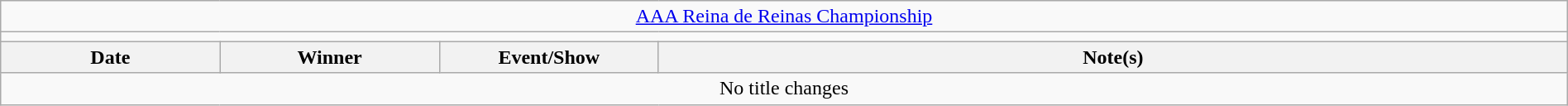<table class="wikitable" style="text-align:center; width:100%;">
<tr>
<td colspan="5"><a href='#'>AAA Reina de Reinas Championship</a></td>
</tr>
<tr>
<td colspan="5"><strong></strong></td>
</tr>
<tr>
<th width="14%">Date</th>
<th width="14%">Winner</th>
<th width="14%">Event/Show</th>
<th width="58%">Note(s)</th>
</tr>
<tr>
<td colspan="5">No title changes</td>
</tr>
</table>
